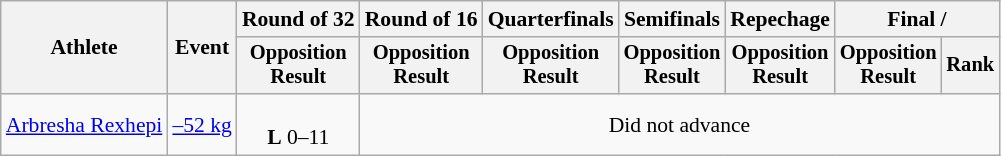<table class="wikitable" style="text-align:center; font-size:90%">
<tr>
<th rowspan=2>Athlete</th>
<th rowspan=2>Event</th>
<th>Round of 32</th>
<th>Round of 16</th>
<th>Quarterfinals</th>
<th>Semifinals</th>
<th>Repechage</th>
<th colspan=2>Final / </th>
</tr>
<tr style="font-size:95%">
<th>Opposition<br>Result</th>
<th>Opposition<br>Result</th>
<th>Opposition<br>Result</th>
<th>Opposition<br>Result</th>
<th>Opposition<br>Result</th>
<th>Opposition<br>Result</th>
<th>Rank</th>
</tr>
<tr>
<td align=left><a href='#'>Arbresha Rexhepi</a></td>
<td align=left><a href='#'>–52 kg</a></td>
<td><br><strong>L</strong> 0–11</td>
<td colspan=6>Did not advance</td>
</tr>
</table>
